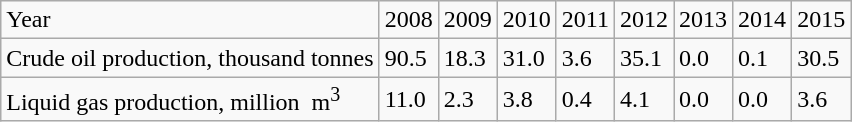<table class="wikitable">
<tr>
<td>Year</td>
<td>2008</td>
<td>2009</td>
<td>2010</td>
<td>2011</td>
<td>2012</td>
<td>2013</td>
<td>2014</td>
<td>2015</td>
</tr>
<tr>
<td>Crude oil production, thousand  tonnes</td>
<td>90.5</td>
<td>18.3</td>
<td>31.0</td>
<td>3.6</td>
<td>35.1</td>
<td>0.0</td>
<td>0.1</td>
<td>30.5</td>
</tr>
<tr>
<td>Liquid gas production, million  m<sup>3</sup></td>
<td>11.0</td>
<td>2.3</td>
<td>3.8</td>
<td>0.4</td>
<td>4.1</td>
<td>0.0</td>
<td>0.0</td>
<td>3.6</td>
</tr>
</table>
